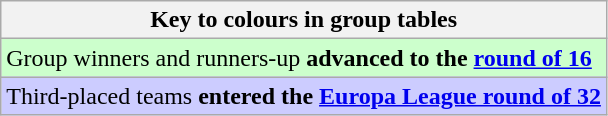<table class="wikitable">
<tr>
<th>Key to colours in group tables</th>
</tr>
<tr bgcolor=#ccffcc>
<td>Group winners and runners-up <strong>advanced to the <a href='#'>round of 16</a></strong></td>
</tr>
<tr bgcolor=#ccccff>
<td>Third-placed teams <strong>entered the <a href='#'>Europa League round of 32</a></strong></td>
</tr>
</table>
